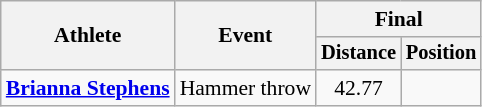<table class=wikitable style="font-size:90%">
<tr>
<th rowspan="2">Athlete</th>
<th rowspan="2">Event</th>
<th colspan="2">Final</th>
</tr>
<tr style="font-size:95%">
<th>Distance</th>
<th>Position</th>
</tr>
<tr style=text-align:center>
<td style=text-align:left><strong><a href='#'>Brianna Stephens</a></strong></td>
<td style=text-align:left  rowspan=1>Hammer throw</td>
<td>42.77</td>
<td></td>
</tr>
</table>
